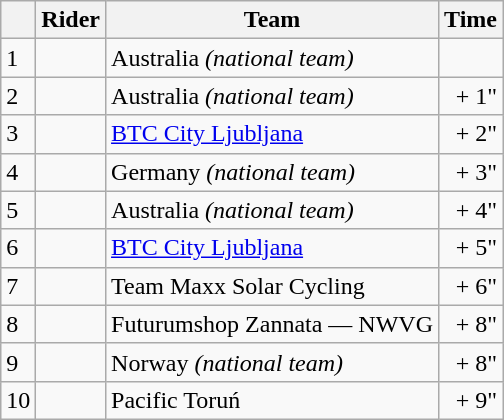<table class="wikitable">
<tr>
<th></th>
<th>Rider</th>
<th>Team</th>
<th>Time</th>
</tr>
<tr>
<td>1</td>
<td> </td>
<td>Australia <em>(national team)</em></td>
<td align="right"></td>
</tr>
<tr>
<td>2</td>
<td></td>
<td>Australia <em>(national team)</em></td>
<td align="right">+ 1"</td>
</tr>
<tr>
<td>3</td>
<td></td>
<td><a href='#'>BTC City Ljubljana</a></td>
<td align="right">+ 2"</td>
</tr>
<tr>
<td>4</td>
<td></td>
<td>Germany <em>(national team)</em></td>
<td align="right">+ 3"</td>
</tr>
<tr>
<td>5</td>
<td></td>
<td>Australia <em>(national team)</em></td>
<td align="right">+ 4"</td>
</tr>
<tr>
<td>6</td>
<td></td>
<td><a href='#'>BTC City Ljubljana</a></td>
<td align="right">+ 5"</td>
</tr>
<tr>
<td>7</td>
<td></td>
<td>Team Maxx Solar Cycling</td>
<td align="right">+ 6"</td>
</tr>
<tr>
<td>8</td>
<td></td>
<td>Futurumshop Zannata — NWVG</td>
<td align="right">+ 8"</td>
</tr>
<tr>
<td>9</td>
<td></td>
<td>Norway <em>(national team)</em></td>
<td align="right">+ 8"</td>
</tr>
<tr>
<td>10</td>
<td></td>
<td>Pacific Toruń</td>
<td align="right">+ 9"</td>
</tr>
</table>
